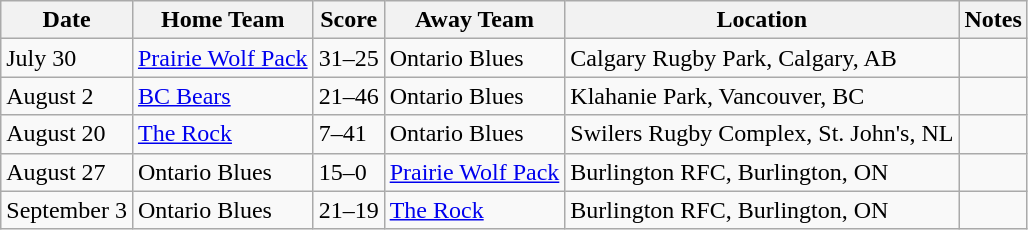<table class="wikitable">
<tr>
<th>Date</th>
<th>Home Team</th>
<th>Score</th>
<th>Away Team</th>
<th>Location</th>
<th>Notes</th>
</tr>
<tr>
<td>July 30</td>
<td><a href='#'>Prairie Wolf Pack</a></td>
<td>31–25</td>
<td>Ontario Blues</td>
<td>Calgary Rugby Park, Calgary, AB</td>
<td></td>
</tr>
<tr>
<td>August 2</td>
<td><a href='#'>BC Bears</a></td>
<td>21–46</td>
<td>Ontario Blues</td>
<td>Klahanie Park, Vancouver, BC</td>
<td></td>
</tr>
<tr>
<td>August 20</td>
<td><a href='#'>The Rock</a></td>
<td>7–41</td>
<td>Ontario Blues</td>
<td>Swilers Rugby Complex, St. John's, NL</td>
<td></td>
</tr>
<tr>
<td>August 27</td>
<td>Ontario Blues</td>
<td>15–0</td>
<td><a href='#'>Prairie Wolf Pack</a></td>
<td>Burlington RFC, Burlington, ON</td>
<td></td>
</tr>
<tr>
<td>September 3</td>
<td>Ontario Blues</td>
<td>21–19</td>
<td><a href='#'>The Rock</a></td>
<td>Burlington RFC, Burlington, ON</td>
<td></td>
</tr>
</table>
